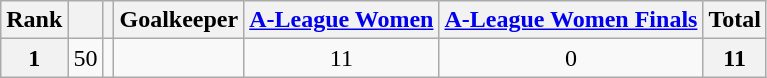<table class="wikitable" style="text-align:center">
<tr>
<th>Rank</th>
<th></th>
<th></th>
<th>Goalkeeper</th>
<th><a href='#'>A-League Women</a></th>
<th><a href='#'>A-League Women Finals</a></th>
<th>Total</th>
</tr>
<tr>
<th>1</th>
<td>50</td>
<td></td>
<td align="left"></td>
<td>11</td>
<td>0</td>
<th>11</th>
</tr>
</table>
